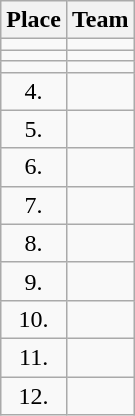<table class="wikitable">
<tr>
<th>Place</th>
<th>Team</th>
</tr>
<tr>
<td align="center"></td>
<td></td>
</tr>
<tr>
<td align="center"></td>
<td></td>
</tr>
<tr>
<td align="center"></td>
<td></td>
</tr>
<tr>
<td align="center">4.</td>
<td></td>
</tr>
<tr>
<td align="center">5.</td>
<td></td>
</tr>
<tr>
<td align="center">6.</td>
<td></td>
</tr>
<tr>
<td align="center">7.</td>
<td></td>
</tr>
<tr>
<td align="center">8.</td>
<td></td>
</tr>
<tr>
<td align="center">9.</td>
<td></td>
</tr>
<tr>
<td align="center">10.</td>
<td></td>
</tr>
<tr>
<td align="center">11.</td>
<td></td>
</tr>
<tr>
<td align="center">12.</td>
<td></td>
</tr>
</table>
